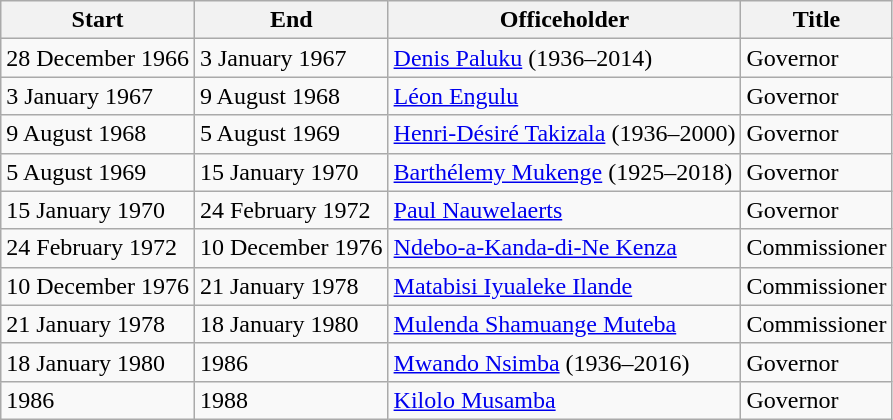<table class=wikitable sortable>
<tr>
<th>Start</th>
<th>End</th>
<th>Officeholder</th>
<th>Title</th>
</tr>
<tr>
<td>28 December 1966</td>
<td>3 January 1967</td>
<td><a href='#'>Denis Paluku</a> (1936–2014)</td>
<td>Governor</td>
</tr>
<tr>
<td>3 January 1967</td>
<td>9 August 1968</td>
<td><a href='#'>Léon Engulu</a></td>
<td>Governor</td>
</tr>
<tr>
<td>9 August 1968</td>
<td>5 August 1969</td>
<td><a href='#'>Henri-Désiré Takizala</a> (1936–2000)</td>
<td>Governor</td>
</tr>
<tr>
<td>5 August 1969</td>
<td>15 January 1970</td>
<td><a href='#'>Barthélemy Mukenge</a> (1925–2018)</td>
<td>Governor</td>
</tr>
<tr>
<td>15 January 1970</td>
<td>24 February 1972</td>
<td><a href='#'>Paul Nauwelaerts</a></td>
<td>Governor</td>
</tr>
<tr>
<td>24 February 1972</td>
<td>10 December 1976</td>
<td><a href='#'>Ndebo-a-Kanda-di-Ne Kenza</a></td>
<td>Commissioner</td>
</tr>
<tr>
<td>10 December 1976</td>
<td>21 January 1978</td>
<td><a href='#'>Matabisi Iyualeke Ilande</a></td>
<td>Commissioner</td>
</tr>
<tr>
<td>21 January 1978</td>
<td>18 January 1980</td>
<td><a href='#'>Mulenda Shamuange Muteba</a></td>
<td>Commissioner</td>
</tr>
<tr>
<td>18 January 1980</td>
<td>1986</td>
<td><a href='#'>Mwando Nsimba</a> (1936–2016)</td>
<td>Governor</td>
</tr>
<tr>
<td>1986</td>
<td>1988</td>
<td><a href='#'>Kilolo Musamba</a></td>
<td>Governor</td>
</tr>
</table>
